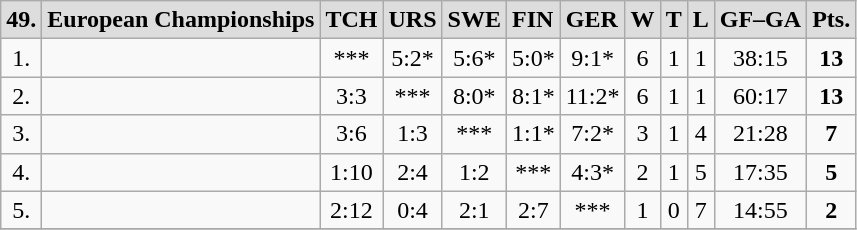<table class="wikitable">
<tr bgcolor="#dddddd">
<td><strong>49.</strong></td>
<td><strong>European Championships</strong></td>
<td><strong>TCH</strong></td>
<td><strong>URS</strong></td>
<td><strong>SWE</strong></td>
<td><strong>FIN</strong></td>
<td><strong>GER</strong></td>
<td><strong>W</strong></td>
<td><strong>T</strong></td>
<td><strong>L</strong></td>
<td><strong>GF–GA</strong></td>
<td><strong>Pts.</strong></td>
</tr>
<tr align=center>
<td>1.</td>
<td align=left></td>
<td>***</td>
<td>5:2*</td>
<td>5:6*</td>
<td>5:0*</td>
<td>9:1*</td>
<td>6</td>
<td>1</td>
<td>1</td>
<td>38:15</td>
<td><strong>13</strong></td>
</tr>
<tr align=center>
<td>2.</td>
<td align=left></td>
<td>3:3</td>
<td>***</td>
<td>8:0*</td>
<td>8:1*</td>
<td>11:2*</td>
<td>6</td>
<td>1</td>
<td>1</td>
<td>60:17</td>
<td><strong>13</strong></td>
</tr>
<tr align=center>
<td>3.</td>
<td align=left></td>
<td>3:6</td>
<td>1:3</td>
<td>***</td>
<td>1:1*</td>
<td>7:2*</td>
<td>3</td>
<td>1</td>
<td>4</td>
<td>21:28</td>
<td><strong>7</strong></td>
</tr>
<tr align=center>
<td>4.</td>
<td align=left></td>
<td>1:10</td>
<td>2:4</td>
<td>1:2</td>
<td>***</td>
<td>4:3*</td>
<td>2</td>
<td>1</td>
<td>5</td>
<td>17:35</td>
<td><strong>5</strong></td>
</tr>
<tr align=center>
<td>5.</td>
<td align=left></td>
<td>2:12</td>
<td>0:4</td>
<td>2:1</td>
<td>2:7</td>
<td>***</td>
<td>1</td>
<td>0</td>
<td>7</td>
<td>14:55</td>
<td><strong>2</strong></td>
</tr>
<tr>
</tr>
</table>
